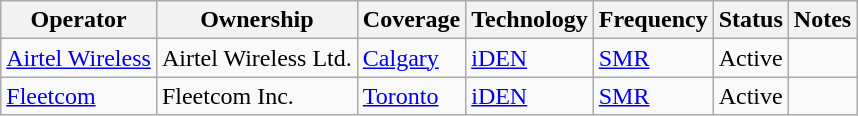<table class="wikitable sortable">
<tr>
<th>Operator</th>
<th>Ownership</th>
<th>Coverage</th>
<th>Technology</th>
<th>Frequency</th>
<th>Status</th>
<th>Notes</th>
</tr>
<tr>
<td><a href='#'>Airtel Wireless</a></td>
<td>Airtel Wireless Ltd.</td>
<td><a href='#'>Calgary</a></td>
<td><a href='#'>iDEN</a></td>
<td><a href='#'>SMR</a></td>
<td>Active</td>
<td></td>
</tr>
<tr>
<td><a href='#'>Fleetcom</a></td>
<td>Fleetcom Inc.</td>
<td><a href='#'>Toronto</a></td>
<td><a href='#'>iDEN</a></td>
<td><a href='#'>SMR</a></td>
<td>Active</td>
<td></td>
</tr>
</table>
